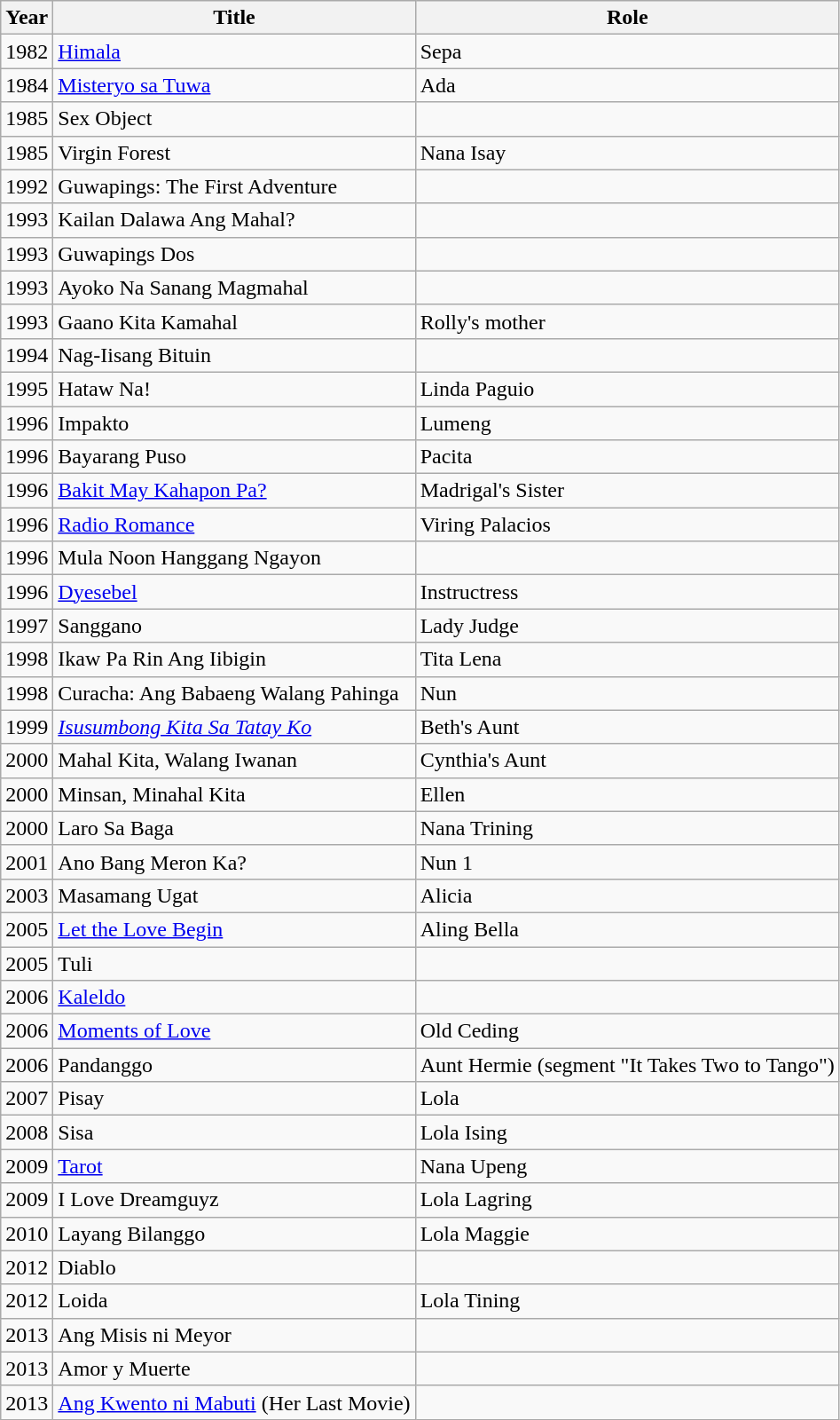<table class="wikitable">
<tr>
<th>Year</th>
<th>Title</th>
<th>Role</th>
</tr>
<tr>
<td>1982</td>
<td><a href='#'>Himala</a></td>
<td>Sepa</td>
</tr>
<tr>
<td>1984</td>
<td><a href='#'>Misteryo sa Tuwa</a></td>
<td>Ada</td>
</tr>
<tr>
<td>1985</td>
<td>Sex Object</td>
<td></td>
</tr>
<tr>
<td>1985</td>
<td>Virgin Forest</td>
<td>Nana Isay</td>
</tr>
<tr>
<td>1992</td>
<td>Guwapings: The First Adventure</td>
<td></td>
</tr>
<tr>
<td>1993</td>
<td>Kailan Dalawa Ang Mahal?</td>
<td></td>
</tr>
<tr>
<td>1993</td>
<td>Guwapings Dos</td>
<td></td>
</tr>
<tr>
<td>1993</td>
<td>Ayoko Na Sanang Magmahal</td>
<td></td>
</tr>
<tr>
<td>1993</td>
<td>Gaano Kita Kamahal</td>
<td>Rolly's mother</td>
</tr>
<tr>
<td>1994</td>
<td>Nag-Iisang Bituin</td>
<td></td>
</tr>
<tr>
<td>1995</td>
<td>Hataw Na!</td>
<td>Linda Paguio</td>
</tr>
<tr>
<td>1996</td>
<td>Impakto</td>
<td>Lumeng</td>
</tr>
<tr>
<td>1996</td>
<td>Bayarang Puso</td>
<td>Pacita</td>
</tr>
<tr>
<td>1996</td>
<td><a href='#'>Bakit May Kahapon Pa?</a></td>
<td>Madrigal's Sister</td>
</tr>
<tr>
<td>1996</td>
<td><a href='#'>Radio Romance</a></td>
<td>Viring Palacios</td>
</tr>
<tr>
<td>1996</td>
<td>Mula Noon Hanggang Ngayon</td>
<td></td>
</tr>
<tr>
<td>1996</td>
<td><a href='#'>Dyesebel</a></td>
<td>Instructress</td>
</tr>
<tr>
<td>1997</td>
<td>Sanggano</td>
<td>Lady Judge</td>
</tr>
<tr>
<td>1998</td>
<td>Ikaw Pa Rin Ang Iibigin</td>
<td>Tita Lena</td>
</tr>
<tr>
<td>1998</td>
<td>Curacha: Ang Babaeng Walang Pahinga</td>
<td>Nun</td>
</tr>
<tr>
<td>1999</td>
<td><em><a href='#'>Isusumbong Kita Sa Tatay Ko</a></em></td>
<td>Beth's Aunt</td>
</tr>
<tr>
<td>2000</td>
<td>Mahal Kita, Walang Iwanan</td>
<td>Cynthia's Aunt</td>
</tr>
<tr>
<td>2000</td>
<td>Minsan, Minahal Kita</td>
<td>Ellen</td>
</tr>
<tr>
<td>2000</td>
<td>Laro Sa Baga</td>
<td>Nana Trining</td>
</tr>
<tr>
<td>2001</td>
<td>Ano Bang Meron Ka?</td>
<td>Nun 1</td>
</tr>
<tr>
<td>2003</td>
<td>Masamang Ugat</td>
<td>Alicia</td>
</tr>
<tr>
<td>2005</td>
<td><a href='#'>Let the Love Begin</a></td>
<td>Aling Bella</td>
</tr>
<tr>
<td>2005</td>
<td>Tuli</td>
<td></td>
</tr>
<tr>
<td>2006</td>
<td><a href='#'>Kaleldo</a></td>
<td></td>
</tr>
<tr>
<td>2006</td>
<td><a href='#'>Moments of Love</a></td>
<td>Old Ceding</td>
</tr>
<tr>
<td>2006</td>
<td>Pandanggo</td>
<td>Aunt Hermie (segment "It Takes Two to Tango")</td>
</tr>
<tr>
<td>2007</td>
<td>Pisay</td>
<td>Lola</td>
</tr>
<tr>
<td>2008</td>
<td>Sisa</td>
<td>Lola Ising</td>
</tr>
<tr>
<td>2009</td>
<td><a href='#'>Tarot</a></td>
<td>Nana Upeng</td>
</tr>
<tr>
<td>2009</td>
<td>I Love Dreamguyz</td>
<td>Lola Lagring</td>
</tr>
<tr>
<td>2010</td>
<td>Layang Bilanggo</td>
<td>Lola Maggie</td>
</tr>
<tr>
<td>2012</td>
<td>Diablo</td>
<td></td>
</tr>
<tr>
<td>2012</td>
<td>Loida</td>
<td>Lola Tining</td>
</tr>
<tr>
<td>2013</td>
<td>Ang Misis ni Meyor</td>
<td></td>
</tr>
<tr>
<td>2013</td>
<td>Amor y Muerte</td>
<td></td>
</tr>
<tr>
<td>2013</td>
<td><a href='#'>Ang Kwento ni Mabuti</a>  (Her Last Movie)</td>
<td></td>
</tr>
</table>
